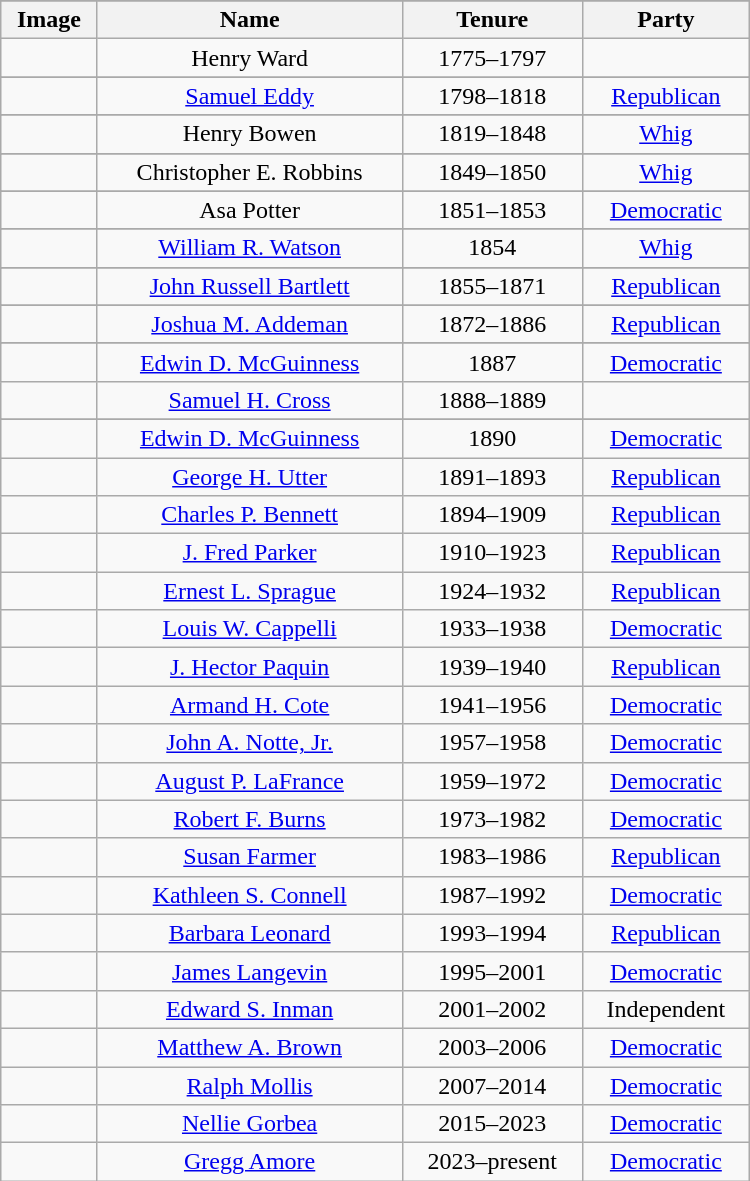<table class="wikitable" width="500px" style="text-align:center;">
<tr>
</tr>
<tr>
<th>Image</th>
<th>Name</th>
<th>Tenure</th>
<th>Party</th>
</tr>
<tr>
<td></td>
<td>Henry Ward</td>
<td>1775–1797</td>
<td></td>
</tr>
<tr>
</tr>
<tr>
<td></td>
<td><a href='#'>Samuel Eddy</a></td>
<td>1798–1818</td>
<td><a href='#'>Republican</a></td>
</tr>
<tr>
</tr>
<tr>
<td></td>
<td>Henry Bowen</td>
<td>1819–1848</td>
<td><a href='#'>Whig</a></td>
</tr>
<tr>
</tr>
<tr>
<td></td>
<td>Christopher E. Robbins</td>
<td>1849–1850</td>
<td><a href='#'>Whig</a></td>
</tr>
<tr>
</tr>
<tr>
<td></td>
<td>Asa Potter</td>
<td>1851–1853</td>
<td><a href='#'>Democratic</a></td>
</tr>
<tr>
</tr>
<tr>
<td></td>
<td><a href='#'>William R. Watson</a></td>
<td>1854</td>
<td><a href='#'>Whig</a></td>
</tr>
<tr>
</tr>
<tr>
<td></td>
<td><a href='#'>John Russell Bartlett</a></td>
<td>1855–1871</td>
<td><a href='#'>Republican</a></td>
</tr>
<tr>
</tr>
<tr>
<td></td>
<td><a href='#'>Joshua M. Addeman</a></td>
<td>1872–1886</td>
<td><a href='#'>Republican</a></td>
</tr>
<tr>
</tr>
<tr>
<td></td>
<td><a href='#'>Edwin D. McGuinness</a></td>
<td>1887</td>
<td><a href='#'>Democratic</a></td>
</tr>
<tr>
<td></td>
<td><a href='#'>Samuel H. Cross</a></td>
<td>1888–1889</td>
<td></td>
</tr>
<tr>
</tr>
<tr>
<td></td>
<td><a href='#'>Edwin D. McGuinness</a></td>
<td>1890</td>
<td><a href='#'>Democratic</a></td>
</tr>
<tr>
<td></td>
<td><a href='#'>George H. Utter</a></td>
<td>1891–1893</td>
<td><a href='#'>Republican</a></td>
</tr>
<tr>
<td></td>
<td><a href='#'>Charles P. Bennett</a></td>
<td>1894–1909</td>
<td><a href='#'>Republican</a></td>
</tr>
<tr>
<td></td>
<td><a href='#'>J. Fred Parker</a></td>
<td>1910–1923</td>
<td><a href='#'>Republican</a></td>
</tr>
<tr>
<td></td>
<td><a href='#'>Ernest L. Sprague</a></td>
<td>1924–1932</td>
<td><a href='#'>Republican</a></td>
</tr>
<tr>
<td></td>
<td><a href='#'>Louis W. Cappelli</a></td>
<td>1933–1938</td>
<td><a href='#'>Democratic</a></td>
</tr>
<tr>
<td></td>
<td><a href='#'>J. Hector Paquin</a></td>
<td>1939–1940</td>
<td><a href='#'>Republican</a></td>
</tr>
<tr>
<td></td>
<td><a href='#'>Armand H. Cote</a></td>
<td>1941–1956</td>
<td><a href='#'>Democratic</a></td>
</tr>
<tr>
<td></td>
<td><a href='#'>John A. Notte, Jr.</a></td>
<td>1957–1958</td>
<td><a href='#'>Democratic</a></td>
</tr>
<tr>
<td></td>
<td><a href='#'>August P. LaFrance</a></td>
<td>1959–1972</td>
<td><a href='#'>Democratic</a></td>
</tr>
<tr>
<td></td>
<td><a href='#'>Robert F. Burns</a></td>
<td>1973–1982</td>
<td><a href='#'>Democratic</a></td>
</tr>
<tr>
<td></td>
<td><a href='#'>Susan Farmer</a></td>
<td>1983–1986</td>
<td><a href='#'>Republican</a></td>
</tr>
<tr>
<td></td>
<td><a href='#'>Kathleen S. Connell</a></td>
<td>1987–1992</td>
<td><a href='#'>Democratic</a></td>
</tr>
<tr>
<td></td>
<td><a href='#'>Barbara Leonard</a></td>
<td>1993–1994</td>
<td><a href='#'>Republican</a></td>
</tr>
<tr>
<td></td>
<td><a href='#'>James Langevin</a></td>
<td>1995–2001</td>
<td><a href='#'>Democratic</a></td>
</tr>
<tr>
<td></td>
<td><a href='#'>Edward S. Inman</a></td>
<td>2001–2002</td>
<td>Independent</td>
</tr>
<tr>
<td></td>
<td><a href='#'>Matthew A. Brown</a></td>
<td>2003–2006</td>
<td><a href='#'>Democratic</a></td>
</tr>
<tr>
<td></td>
<td><a href='#'>Ralph Mollis</a></td>
<td>2007–2014</td>
<td><a href='#'>Democratic</a></td>
</tr>
<tr>
<td></td>
<td><a href='#'>Nellie Gorbea</a></td>
<td>2015–2023</td>
<td><a href='#'>Democratic</a></td>
</tr>
<tr>
<td></td>
<td><a href='#'>Gregg Amore</a></td>
<td>2023–present</td>
<td><a href='#'>Democratic</a></td>
</tr>
</table>
